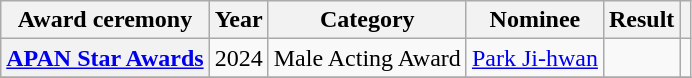<table class="wikitable plainrowheaders sortable">
<tr>
<th scope="col">Award ceremony</th>
<th scope="col">Year</th>
<th scope="col">Category</th>
<th scope="col">Nominee</th>
<th scope="col">Result</th>
<th scope="col" class="unsortable"></th>
</tr>
<tr>
<th scope="row"><a href='#'>APAN Star Awards</a></th>
<td style="text-align:center">2024</td>
<td>Male Acting Award</td>
<td><a href='#'>Park Ji-hwan</a></td>
<td></td>
<td style="text-align:center"></td>
</tr>
<tr>
</tr>
</table>
